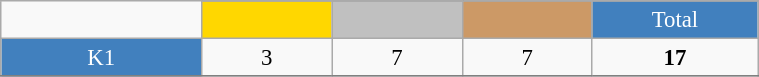<table class="wikitable"  style="font-size:95%; text-align:center; border:gray solid 1px; width:40%;">
<tr>
<td rowspan="2" style="width:3%;"></td>
</tr>
<tr>
<td style="width:2%;" bgcolor=gold></td>
<td style="width:2%;" bgcolor=silver></td>
<td style="width:2%;" bgcolor=cc9966></td>
<td style="width:2%; background-color:#4180be; color:white;">Total</td>
</tr>
<tr>
<td style="background-color:#4180be; color:white;">K1</td>
<td>3</td>
<td>7</td>
<td>7</td>
<td><strong>17</strong></td>
</tr>
<tr>
</tr>
</table>
